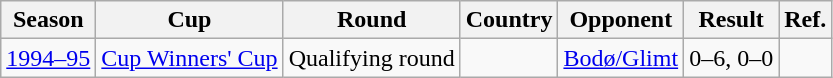<table class="wikitable">
<tr>
<th>Season</th>
<th>Cup</th>
<th>Round</th>
<th>Country</th>
<th>Opponent</th>
<th>Result</th>
<th>Ref.</th>
</tr>
<tr>
<td rowspan=2><a href='#'>1994–95</a></td>
<td rowspan=2><a href='#'>Cup Winners' Cup</a></td>
<td>Qualifying round</td>
<td></td>
<td><a href='#'>Bodø/Glimt</a></td>
<td>0–6, 0–0</td>
<td></td>
</tr>
</table>
